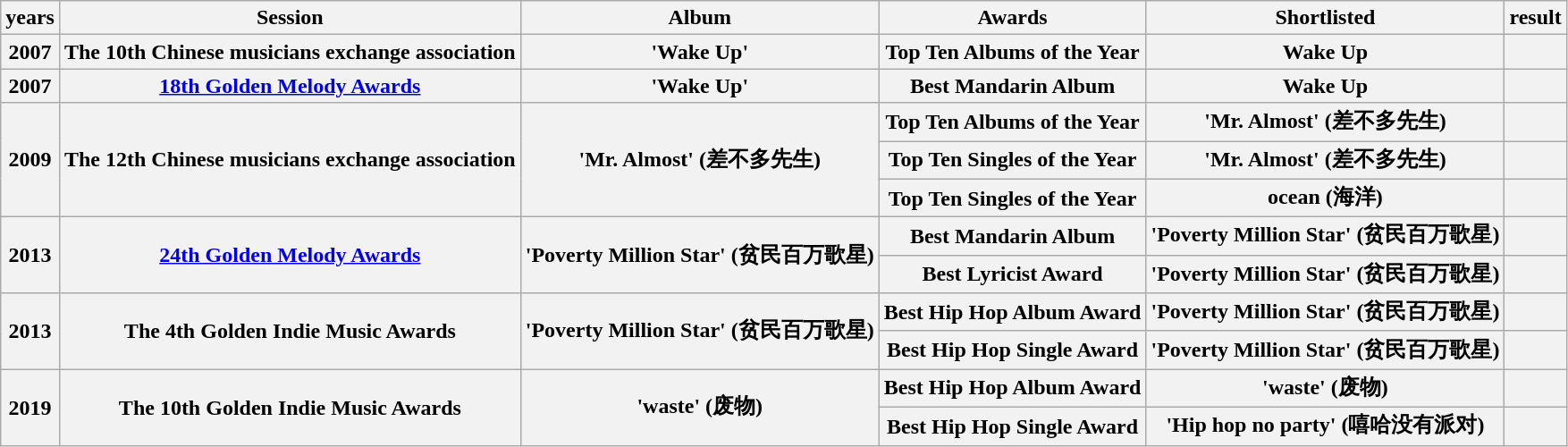<table class="wikitable">
<tr>
<th>years</th>
<th>Session</th>
<th>Album</th>
<th>Awards</th>
<th>Shortlisted</th>
<th>result</th>
</tr>
<tr>
<th>2007</th>
<th>The 10th Chinese musicians exchange association</th>
<th>'Wake Up'</th>
<th>Top Ten Albums of the Year</th>
<th>Wake Up</th>
<th></th>
</tr>
<tr>
<th>2007</th>
<th><a href='#'>18th Golden Melody Awards</a></th>
<th>'Wake Up'</th>
<th>Best Mandarin Album</th>
<th>Wake Up</th>
<th></th>
</tr>
<tr>
<th rowspan="3">2009</th>
<th rowspan="3">The 12th Chinese musicians exchange association</th>
<th rowspan="3">'Mr. Almost' (差不多先生)</th>
<th>Top Ten Albums of the Year</th>
<th>'Mr. Almost' (差不多先生)</th>
<th></th>
</tr>
<tr>
<th>Top Ten Singles of the Year</th>
<th>'Mr. Almost' (差不多先生)</th>
<th></th>
</tr>
<tr>
<th>Top Ten Singles of the Year</th>
<th>ocean (海洋)</th>
<th></th>
</tr>
<tr>
<th rowspan="2">2013</th>
<th rowspan="2"><a href='#'>24th Golden Melody Awards</a></th>
<th rowspan="2">'Poverty Million Star' (贫民百万歌星)</th>
<th>Best Mandarin Album</th>
<th>'Poverty Million Star' (贫民百万歌星)</th>
<th></th>
</tr>
<tr>
<th>Best Lyricist Award</th>
<th>'Poverty Million Star' (贫民百万歌星)</th>
<th></th>
</tr>
<tr>
<th rowspan="2">2013</th>
<th rowspan="2">The 4th Golden Indie Music Awards</th>
<th rowspan="2">'Poverty Million Star' (贫民百万歌星)</th>
<th>Best Hip Hop Album Award</th>
<th>'Poverty Million Star' (贫民百万歌星)</th>
<th></th>
</tr>
<tr>
<th>Best Hip Hop Single Award</th>
<th>'Poverty Million Star' (贫民百万歌星)</th>
<th></th>
</tr>
<tr>
<th rowspan="2">2019</th>
<th rowspan="2">The 10th Golden Indie Music Awards</th>
<th rowspan="2">'waste' (废物)</th>
<th>Best Hip Hop Album Award</th>
<th>'waste' (废物)</th>
<th></th>
</tr>
<tr>
<th>Best Hip Hop Single Award</th>
<th>'Hip hop no party' (嘻哈没有派对)</th>
<th></th>
</tr>
</table>
